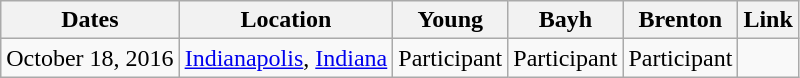<table class="wikitable" style="text-align:center">
<tr>
<th>Dates</th>
<th>Location</th>
<th>Young</th>
<th>Bayh</th>
<th>Brenton</th>
<th>Link</th>
</tr>
<tr>
<td>October 18, 2016</td>
<td><a href='#'>Indianapolis</a>, <a href='#'>Indiana</a></td>
<td>Participant</td>
<td>Participant</td>
<td>Participant</td>
<td align=left></td>
</tr>
</table>
